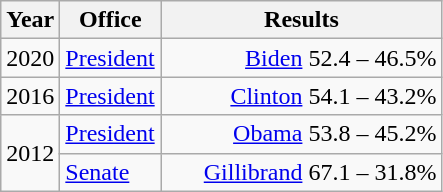<table class=wikitable>
<tr>
<th width="30">Year</th>
<th width="60">Office</th>
<th width="180">Results</th>
</tr>
<tr>
<td>2020</td>
<td><a href='#'>President</a></td>
<td align="right" ><a href='#'>Biden</a> 52.4 – 46.5%</td>
</tr>
<tr>
<td>2016</td>
<td><a href='#'>President</a></td>
<td align="right" ><a href='#'>Clinton</a> 54.1 – 43.2%</td>
</tr>
<tr>
<td rowspan="2">2012</td>
<td><a href='#'>President</a></td>
<td align="right" ><a href='#'>Obama</a> 53.8 – 45.2%</td>
</tr>
<tr>
<td><a href='#'>Senate</a></td>
<td align="right" ><a href='#'>Gillibrand</a> 67.1 – 31.8%</td>
</tr>
</table>
